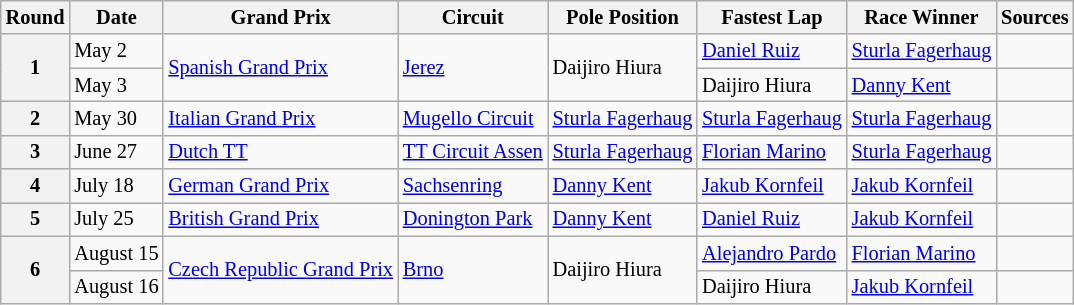<table class="wikitable" style="font-size: 85%;">
<tr>
<th>Round</th>
<th>Date</th>
<th>Grand Prix</th>
<th>Circuit</th>
<th>Pole Position</th>
<th>Fastest Lap</th>
<th>Race Winner</th>
<th>Sources</th>
</tr>
<tr>
<th rowspan=2>1</th>
<td>May 2</td>
<td rowspan=2> <a href='#'>Spanish Grand Prix</a></td>
<td rowspan=2><a href='#'>Jerez</a></td>
<td rowspan=2> Daijiro Hiura</td>
<td> <a href='#'>Daniel Ruiz</a></td>
<td> <a href='#'>Sturla Fagerhaug</a></td>
<td align=center></td>
</tr>
<tr>
<td>May 3</td>
<td> Daijiro Hiura</td>
<td> <a href='#'>Danny Kent</a></td>
<td align=center></td>
</tr>
<tr>
<th>2</th>
<td>May 30</td>
<td> <a href='#'>Italian Grand Prix</a></td>
<td><a href='#'>Mugello Circuit</a></td>
<td> <a href='#'>Sturla Fagerhaug</a></td>
<td> <a href='#'>Sturla Fagerhaug</a></td>
<td> <a href='#'>Sturla Fagerhaug</a></td>
<td align=center></td>
</tr>
<tr>
<th>3</th>
<td>June 27</td>
<td> <a href='#'>Dutch TT</a></td>
<td><a href='#'>TT Circuit Assen</a></td>
<td> <a href='#'>Sturla Fagerhaug</a></td>
<td> <a href='#'>Florian Marino</a></td>
<td> <a href='#'>Sturla Fagerhaug</a></td>
<td align=center></td>
</tr>
<tr>
<th>4</th>
<td>July 18</td>
<td> <a href='#'>German Grand Prix</a></td>
<td><a href='#'>Sachsenring</a></td>
<td> <a href='#'>Danny Kent</a></td>
<td> <a href='#'>Jakub Kornfeil</a></td>
<td> <a href='#'>Jakub Kornfeil</a></td>
<td align=center></td>
</tr>
<tr>
<th>5</th>
<td>July 25</td>
<td> <a href='#'>British Grand Prix</a></td>
<td><a href='#'>Donington Park</a></td>
<td> <a href='#'>Danny Kent</a></td>
<td> <a href='#'>Daniel Ruiz</a></td>
<td> <a href='#'>Jakub Kornfeil</a></td>
<td align=center></td>
</tr>
<tr>
<th rowspan=2>6</th>
<td>August 15</td>
<td rowspan=2> <a href='#'>Czech Republic Grand Prix</a></td>
<td rowspan=2><a href='#'>Brno</a></td>
<td rowspan=2> Daijiro Hiura</td>
<td> <a href='#'>Alejandro Pardo</a></td>
<td> <a href='#'>Florian Marino</a></td>
<td align=center></td>
</tr>
<tr>
<td>August 16</td>
<td> Daijiro Hiura</td>
<td> <a href='#'>Jakub Kornfeil</a></td>
<td align=center></td>
</tr>
</table>
